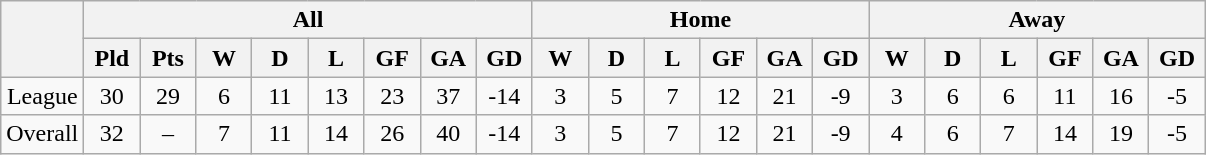<table class="wikitable" style="text-align:center">
<tr>
<th rowspan=2></th>
<th colspan=8>All</th>
<th colspan=6>Home</th>
<th colspan=6>Away</th>
</tr>
<tr>
<th width=30>Pld</th>
<th width=30>Pts</th>
<th width=30>W</th>
<th width=30>D</th>
<th width=30>L</th>
<th width=30>GF</th>
<th width=30>GA</th>
<th width=30>GD</th>
<th width=30>W</th>
<th width=30>D</th>
<th width=30>L</th>
<th width=30>GF</th>
<th width=30>GA</th>
<th width=30>GD</th>
<th width=30>W</th>
<th width=30>D</th>
<th width=30>L</th>
<th width=30>GF</th>
<th width=30>GA</th>
<th width=30>GD</th>
</tr>
<tr>
<td>League</td>
<td>30</td>
<td>29</td>
<td>6</td>
<td>11</td>
<td>13</td>
<td>23</td>
<td>37</td>
<td>-14</td>
<td>3</td>
<td>5</td>
<td>7</td>
<td>12</td>
<td>21</td>
<td>-9</td>
<td>3</td>
<td>6</td>
<td>6</td>
<td>11</td>
<td>16</td>
<td>-5</td>
</tr>
<tr>
<td>Overall</td>
<td>32</td>
<td>–</td>
<td>7</td>
<td>11</td>
<td>14</td>
<td>26</td>
<td>40</td>
<td>-14</td>
<td>3</td>
<td>5</td>
<td>7</td>
<td>12</td>
<td>21</td>
<td>-9</td>
<td>4</td>
<td>6</td>
<td>7</td>
<td>14</td>
<td>19</td>
<td>-5</td>
</tr>
</table>
